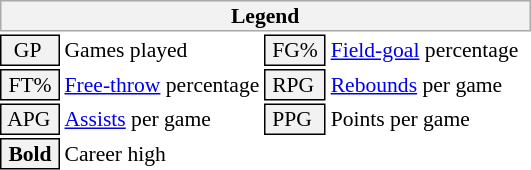<table class="toccolours" style="font-size: 90%; white-space: nowrap;">
<tr>
<th colspan="6" style="background:#f2f2f2; border:1px solid #aaa;">Legend</th>
</tr>
<tr>
<td style="background:#f2f2f2; border:1px solid black;">  GP</td>
<td>Games played</td>
<td style="background:#f2f2f2; border:1px solid black;"> FG% </td>
<td style="padding-right: 8px"><a href='#'>Field-goal</a> percentage</td>
</tr>
<tr>
<td style="background:#f2f2f2; border:1px solid black;"> FT% </td>
<td><a href='#'>Free-throw</a> percentage</td>
<td style="background:#f2f2f2; border:1px solid black;"> RPG </td>
<td><a href='#'>Rebounds</a> per game</td>
</tr>
<tr>
<td style="background:#f2f2f2; border:1px solid black;"> APG </td>
<td><a href='#'>Assists</a> per game</td>
<td style="background:#f2f2f2; border:1px solid black;"> PPG </td>
<td>Points per game</td>
</tr>
<tr>
<td style="background-color: #F2F2F2; border: 1px solid black"> <strong>Bold</strong> </td>
<td>Career high</td>
</tr>
<tr>
</tr>
</table>
